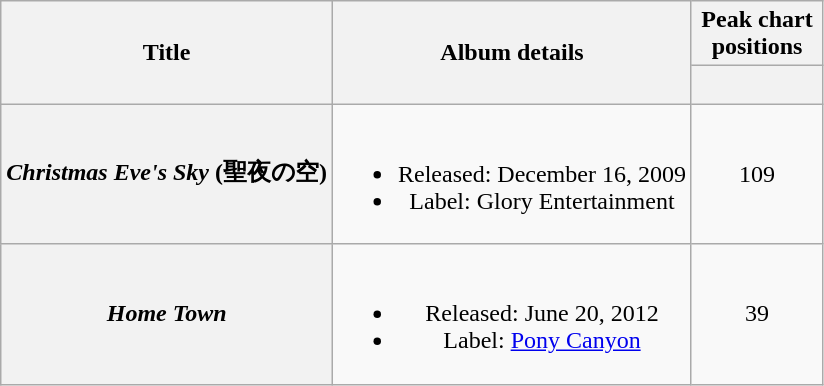<table class="wikitable plainrowheaders" style="text-align:center">
<tr>
<th scope="col" rowspan="2">Title</th>
<th scope="col" rowspan="2">Album details</th>
<th scope="col" colspan="1" style="width:5em">Peak chart positions</th>
</tr>
<tr>
<th><br></th>
</tr>
<tr>
<th scope="row"><em>Christmas Eve's Sky</em> (聖夜の空)</th>
<td><br><ul><li>Released: December 16, 2009</li><li>Label: Glory Entertainment</li></ul></td>
<td>109</td>
</tr>
<tr>
<th scope="row"><em>Home Town</em></th>
<td><br><ul><li>Released: June 20, 2012</li><li>Label: <a href='#'>Pony Canyon</a></li></ul></td>
<td>39</td>
</tr>
</table>
